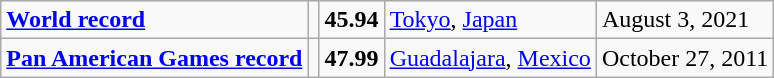<table class="wikitable">
<tr>
<td><strong><a href='#'>World record</a></strong></td>
<td></td>
<td><strong>45.94</strong></td>
<td><a href='#'>Tokyo</a>, <a href='#'>Japan</a></td>
<td>August 3, 2021</td>
</tr>
<tr>
<td><strong><a href='#'>Pan American Games record</a></strong></td>
<td></td>
<td><strong>47.99</strong></td>
<td><a href='#'>Guadalajara</a>, <a href='#'>Mexico</a></td>
<td>October 27, 2011</td>
</tr>
</table>
